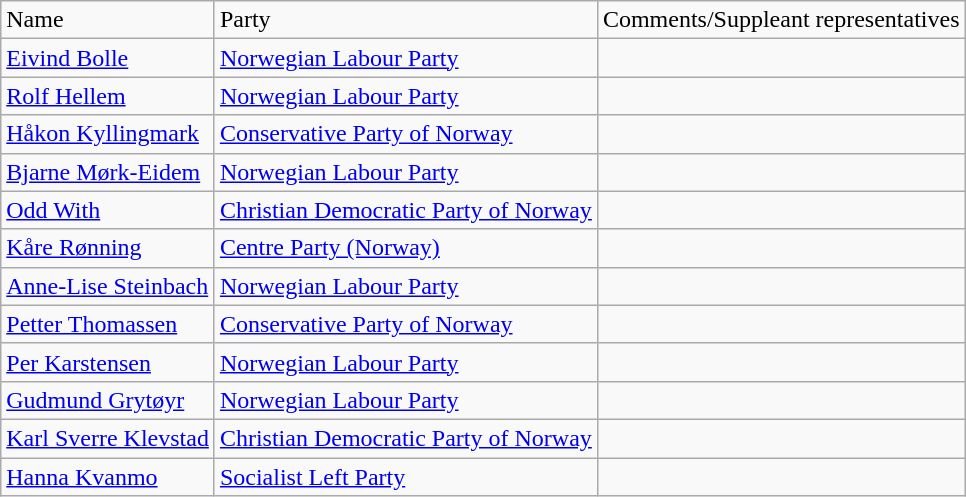<table class="wikitable">
<tr>
<td>Name</td>
<td>Party</td>
<td>Comments/Suppleant representatives</td>
</tr>
<tr>
<td><a href='#'>Eivind Bolle</a></td>
<td><a href='#'>Norwegian Labour Party</a></td>
<td></td>
</tr>
<tr>
<td><a href='#'>Rolf Hellem</a></td>
<td><a href='#'>Norwegian Labour Party</a></td>
<td></td>
</tr>
<tr>
<td><a href='#'>Håkon Kyllingmark</a></td>
<td><a href='#'>Conservative Party of Norway</a></td>
<td></td>
</tr>
<tr>
<td><a href='#'>Bjarne Mørk-Eidem</a></td>
<td><a href='#'>Norwegian Labour Party</a></td>
<td></td>
</tr>
<tr>
<td><a href='#'>Odd With</a></td>
<td><a href='#'>Christian Democratic Party of Norway</a></td>
<td></td>
</tr>
<tr>
<td><a href='#'>Kåre Rønning</a></td>
<td><a href='#'>Centre Party (Norway)</a></td>
<td></td>
</tr>
<tr>
<td><a href='#'>Anne-Lise Steinbach</a></td>
<td><a href='#'>Norwegian Labour Party</a></td>
<td></td>
</tr>
<tr>
<td><a href='#'>Petter Thomassen</a></td>
<td><a href='#'>Conservative Party of Norway</a></td>
<td></td>
</tr>
<tr>
<td><a href='#'>Per Karstensen</a></td>
<td><a href='#'>Norwegian Labour Party</a></td>
<td></td>
</tr>
<tr>
<td><a href='#'>Gudmund Grytøyr</a></td>
<td><a href='#'>Norwegian Labour Party</a></td>
<td></td>
</tr>
<tr>
<td><a href='#'>Karl Sverre Klevstad</a></td>
<td><a href='#'>Christian Democratic Party of Norway</a></td>
<td></td>
</tr>
<tr>
<td><a href='#'>Hanna Kvanmo</a></td>
<td><a href='#'>Socialist Left Party</a></td>
<td></td>
</tr>
</table>
